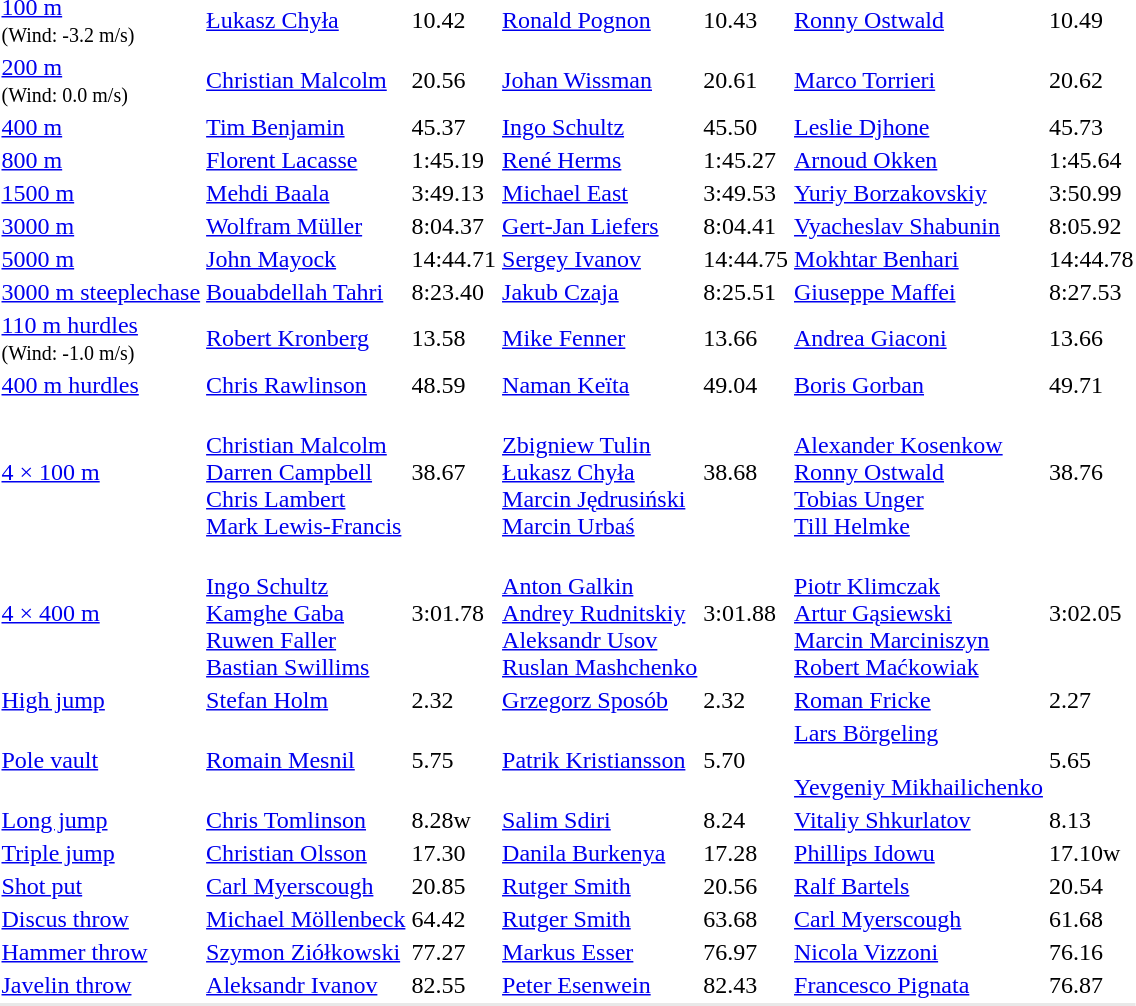<table>
<tr>
<td><a href='#'>100 m</a><br><small>(Wind: -3.2 m/s)</small></td>
<td><a href='#'>Łukasz Chyła</a><br></td>
<td>10.42</td>
<td><a href='#'>Ronald Pognon</a><br></td>
<td>10.43</td>
<td><a href='#'>Ronny Ostwald</a><br></td>
<td>10.49</td>
</tr>
<tr>
<td><a href='#'>200 m</a><br><small>(Wind: 0.0 m/s)</small></td>
<td><a href='#'>Christian Malcolm</a><br></td>
<td>20.56</td>
<td><a href='#'>Johan Wissman</a><br></td>
<td>20.61</td>
<td><a href='#'>Marco Torrieri</a><br></td>
<td>20.62</td>
</tr>
<tr>
<td><a href='#'>400 m</a></td>
<td><a href='#'>Tim Benjamin</a><br></td>
<td>45.37</td>
<td><a href='#'>Ingo Schultz</a><br></td>
<td>45.50</td>
<td><a href='#'>Leslie Djhone</a><br></td>
<td>45.73</td>
</tr>
<tr>
<td><a href='#'>800 m</a></td>
<td><a href='#'>Florent Lacasse</a><br></td>
<td>1:45.19</td>
<td><a href='#'>René Herms</a><br></td>
<td>1:45.27</td>
<td><a href='#'>Arnoud Okken</a><br></td>
<td>1:45.64</td>
</tr>
<tr>
<td><a href='#'>1500 m</a></td>
<td><a href='#'>Mehdi Baala</a><br></td>
<td>3:49.13</td>
<td><a href='#'>Michael East</a><br></td>
<td>3:49.53</td>
<td><a href='#'>Yuriy Borzakovskiy</a><br></td>
<td>3:50.99</td>
</tr>
<tr>
<td><a href='#'>3000 m</a></td>
<td><a href='#'>Wolfram Müller</a><br></td>
<td>8:04.37</td>
<td><a href='#'>Gert-Jan Liefers</a><br></td>
<td>8:04.41</td>
<td><a href='#'>Vyacheslav Shabunin</a><br></td>
<td>8:05.92</td>
</tr>
<tr>
<td><a href='#'>5000 m</a></td>
<td><a href='#'>John Mayock</a><br></td>
<td>14:44.71</td>
<td><a href='#'>Sergey Ivanov</a><br></td>
<td>14:44.75</td>
<td><a href='#'>Mokhtar Benhari</a><br></td>
<td>14:44.78</td>
</tr>
<tr>
<td><a href='#'>3000 m steeplechase</a></td>
<td><a href='#'>Bouabdellah Tahri</a><br></td>
<td>8:23.40</td>
<td><a href='#'>Jakub Czaja</a><br></td>
<td>8:25.51</td>
<td><a href='#'>Giuseppe Maffei</a><br></td>
<td>8:27.53</td>
</tr>
<tr>
<td><a href='#'>110 m hurdles</a><br><small>(Wind: -1.0 m/s)</small></td>
<td><a href='#'>Robert Kronberg</a><br></td>
<td>13.58</td>
<td><a href='#'>Mike Fenner</a><br></td>
<td>13.66</td>
<td><a href='#'>Andrea Giaconi</a><br></td>
<td>13.66</td>
</tr>
<tr>
<td><a href='#'>400 m hurdles</a></td>
<td><a href='#'>Chris Rawlinson</a><br></td>
<td>48.59</td>
<td><a href='#'>Naman Keïta</a><br></td>
<td>49.04</td>
<td><a href='#'>Boris Gorban</a><br></td>
<td>49.71</td>
</tr>
<tr>
<td><a href='#'>4 × 100 m</a></td>
<td><br><a href='#'>Christian Malcolm</a><br><a href='#'>Darren Campbell</a><br><a href='#'>Chris Lambert</a><br><a href='#'>Mark Lewis-Francis</a></td>
<td>38.67</td>
<td><br><a href='#'>Zbigniew Tulin</a><br><a href='#'>Łukasz Chyła</a><br><a href='#'>Marcin Jędrusiński</a><br><a href='#'>Marcin Urbaś</a></td>
<td>38.68</td>
<td><br><a href='#'>Alexander Kosenkow</a><br><a href='#'>Ronny Ostwald</a><br><a href='#'>Tobias Unger</a><br><a href='#'>Till Helmke</a></td>
<td>38.76</td>
</tr>
<tr>
<td><a href='#'>4 × 400 m</a></td>
<td><br><a href='#'>Ingo Schultz</a><br><a href='#'>Kamghe Gaba</a><br><a href='#'>Ruwen Faller</a><br><a href='#'>Bastian Swillims</a></td>
<td>3:01.78</td>
<td><br><a href='#'>Anton Galkin</a><br><a href='#'>Andrey Rudnitskiy</a><br><a href='#'>Aleksandr Usov</a><br><a href='#'>Ruslan Mashchenko</a></td>
<td>3:01.88</td>
<td><br><a href='#'>Piotr Klimczak</a><br><a href='#'>Artur Gąsiewski</a><br><a href='#'>Marcin Marciniszyn</a><br><a href='#'>Robert Maćkowiak</a></td>
<td>3:02.05</td>
</tr>
<tr>
<td><a href='#'>High jump</a></td>
<td><a href='#'>Stefan Holm</a><br></td>
<td>2.32</td>
<td><a href='#'>Grzegorz Sposób</a><br></td>
<td>2.32</td>
<td><a href='#'>Roman Fricke</a><br></td>
<td>2.27</td>
</tr>
<tr>
<td><a href='#'>Pole vault</a></td>
<td><a href='#'>Romain Mesnil</a><br></td>
<td>5.75</td>
<td><a href='#'>Patrik Kristiansson</a><br></td>
<td>5.70</td>
<td><a href='#'>Lars Börgeling</a><br><br><a href='#'>Yevgeniy Mikhailichenko</a><br></td>
<td>5.65</td>
</tr>
<tr>
<td><a href='#'>Long jump</a></td>
<td><a href='#'>Chris Tomlinson</a><br></td>
<td>8.28w</td>
<td><a href='#'>Salim Sdiri</a><br></td>
<td>8.24</td>
<td><a href='#'>Vitaliy Shkurlatov</a><br></td>
<td>8.13</td>
</tr>
<tr>
<td><a href='#'>Triple jump</a></td>
<td><a href='#'>Christian Olsson</a><br></td>
<td>17.30</td>
<td><a href='#'>Danila Burkenya</a><br></td>
<td>17.28</td>
<td><a href='#'>Phillips Idowu</a><br></td>
<td>17.10w</td>
</tr>
<tr>
<td><a href='#'>Shot put</a></td>
<td><a href='#'>Carl Myerscough</a><br></td>
<td>20.85</td>
<td><a href='#'>Rutger Smith</a><br></td>
<td>20.56</td>
<td><a href='#'>Ralf Bartels</a><br></td>
<td>20.54</td>
</tr>
<tr>
<td><a href='#'>Discus throw</a></td>
<td><a href='#'>Michael Möllenbeck</a><br></td>
<td>64.42</td>
<td><a href='#'>Rutger Smith</a><br></td>
<td>63.68</td>
<td><a href='#'>Carl Myerscough</a><br></td>
<td>61.68</td>
</tr>
<tr>
<td><a href='#'>Hammer throw</a></td>
<td><a href='#'>Szymon Ziółkowski</a><br></td>
<td>77.27</td>
<td><a href='#'>Markus Esser</a><br></td>
<td>76.97</td>
<td><a href='#'>Nicola Vizzoni</a><br></td>
<td>76.16</td>
</tr>
<tr>
<td><a href='#'>Javelin throw</a></td>
<td><a href='#'>Aleksandr Ivanov</a><br></td>
<td>82.55</td>
<td><a href='#'>Peter Esenwein</a><br></td>
<td>82.43</td>
<td><a href='#'>Francesco Pignata</a><br></td>
<td>76.87</td>
</tr>
<tr style="background:#e8e8e8;">
<td colspan=7></td>
</tr>
</table>
